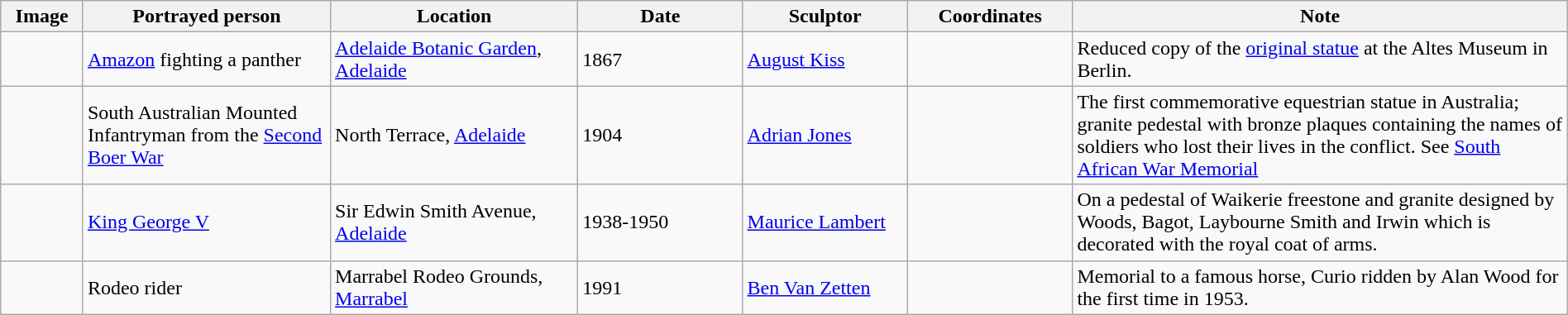<table class="wikitable sortable"  style="width:100%;">
<tr>
<th width="5%" align="left" class="unsortable">Image</th>
<th width="15%" align="left">Portrayed person</th>
<th width="15%" align="left">Location</th>
<th width="10%" align="left">Date</th>
<th width="10%" align="left">Sculptor</th>
<th width="10%" align="left">Coordinates</th>
<th width="30%" align="left">Note</th>
</tr>
<tr>
<td></td>
<td><a href='#'>Amazon</a> fighting a panther</td>
<td><a href='#'>Adelaide Botanic Garden</a>, <a href='#'>Adelaide</a></td>
<td>1867</td>
<td><a href='#'>August Kiss</a></td>
<td></td>
<td>Reduced copy of the <a href='#'>original statue</a> at the Altes Museum in Berlin.</td>
</tr>
<tr>
<td></td>
<td>South Australian Mounted Infantryman from the <a href='#'>Second Boer War</a></td>
<td>North Terrace, <a href='#'>Adelaide</a></td>
<td>1904</td>
<td><a href='#'>Adrian Jones</a></td>
<td></td>
<td>The first commemorative equestrian statue in Australia; granite pedestal with bronze plaques containing the names of soldiers who lost their lives in the conflict. See <a href='#'>South African War Memorial</a></td>
</tr>
<tr>
<td></td>
<td><a href='#'>King George V</a></td>
<td>Sir Edwin Smith Avenue, <a href='#'>Adelaide</a></td>
<td>1938-1950</td>
<td><a href='#'>Maurice Lambert</a></td>
<td></td>
<td>On a pedestal of Waikerie freestone and granite designed by Woods, Bagot, Laybourne Smith and Irwin which is decorated with the royal coat of arms.</td>
</tr>
<tr>
<td></td>
<td>Rodeo rider</td>
<td>Marrabel Rodeo Grounds, <a href='#'>Marrabel</a></td>
<td>1991</td>
<td><a href='#'>Ben Van Zetten</a></td>
<td></td>
<td>Memorial to a famous horse, Curio ridden by Alan Wood for the first time in 1953.</td>
</tr>
</table>
